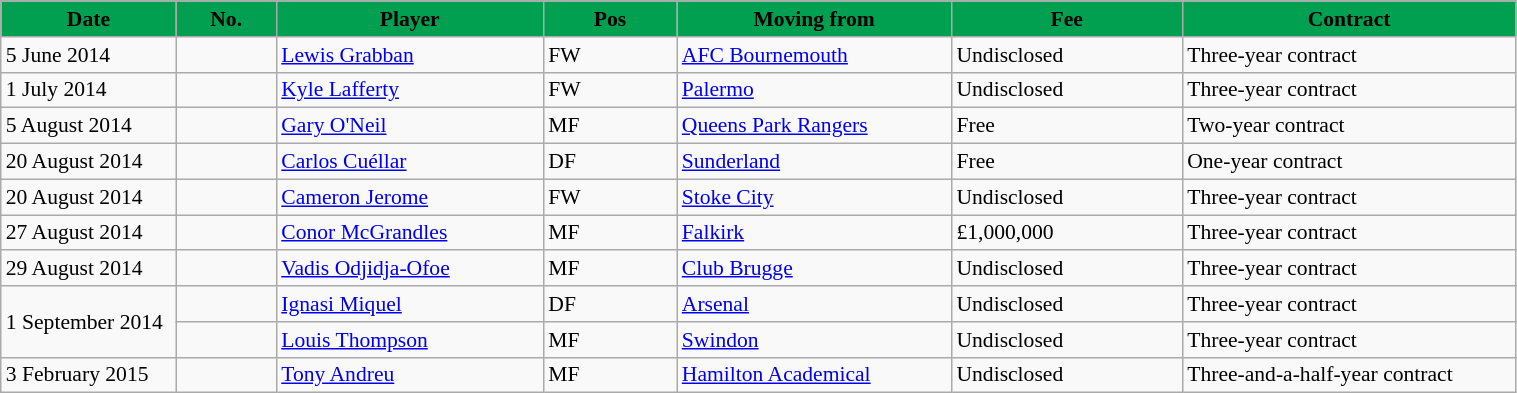<table class="wikitable"  style="font-size:90%; width:80%;">
<tr>
<th style="background:#00a050; color:black;  width:4%;">Date</th>
<th style="background:#00a050; color:black;  width:3%;">No.</th>
<th style="background:#00a050; color:black;  width:8%;">Player</th>
<th style="background:#00a050; color:black;  width:4%;">Pos</th>
<th style="background:#00a050; color:black;  width:8%;">Moving from</th>
<th style="background:#00a050; color:black;  width:6.25%;">Fee</th>
<th style="background:#00a050; color:black;  width:10%;">Contract</th>
</tr>
<tr>
<td>5 June 2014</td>
<td></td>
<td> <a href='#'>Lewis Grabban</a></td>
<td>FW</td>
<td> <a href='#'>AFC Bournemouth</a></td>
<td>Undisclosed</td>
<td>Three-year contract</td>
</tr>
<tr>
<td>1 July 2014</td>
<td></td>
<td> <a href='#'>Kyle Lafferty</a></td>
<td>FW</td>
<td> <a href='#'>Palermo</a></td>
<td>Undisclosed</td>
<td>Three-year contract</td>
</tr>
<tr>
<td>5 August 2014</td>
<td></td>
<td> <a href='#'>Gary O'Neil</a></td>
<td>MF</td>
<td> <a href='#'>Queens Park Rangers</a></td>
<td>Free</td>
<td>Two-year contract</td>
</tr>
<tr>
<td>20 August 2014</td>
<td></td>
<td> <a href='#'>Carlos Cuéllar</a></td>
<td>DF</td>
<td> <a href='#'>Sunderland</a></td>
<td>Free</td>
<td>One-year contract</td>
</tr>
<tr>
<td>20 August 2014</td>
<td></td>
<td> <a href='#'>Cameron Jerome</a></td>
<td>FW</td>
<td> <a href='#'>Stoke City</a></td>
<td>Undisclosed</td>
<td>Three-year contract</td>
</tr>
<tr>
<td>27 August 2014</td>
<td></td>
<td> <a href='#'>Conor McGrandles</a></td>
<td>MF</td>
<td> <a href='#'>Falkirk</a></td>
<td>£1,000,000</td>
<td>Three-year contract</td>
</tr>
<tr>
<td>29 August 2014</td>
<td></td>
<td> <a href='#'>Vadis Odjidja-Ofoe</a></td>
<td>MF</td>
<td> <a href='#'>Club Brugge</a></td>
<td>Undisclosed</td>
<td>Three-year contract</td>
</tr>
<tr>
<td rowspan=2>1 September 2014</td>
<td></td>
<td> <a href='#'>Ignasi Miquel</a></td>
<td>DF</td>
<td> <a href='#'>Arsenal</a></td>
<td>Undisclosed</td>
<td>Three-year contract</td>
</tr>
<tr>
<td></td>
<td> <a href='#'>Louis Thompson</a></td>
<td>MF</td>
<td> <a href='#'>Swindon</a></td>
<td>Undisclosed</td>
<td>Three-year contract</td>
</tr>
<tr>
<td>3 February 2015</td>
<td></td>
<td> <a href='#'>Tony Andreu</a></td>
<td>MF</td>
<td> <a href='#'>Hamilton Academical</a></td>
<td>Undisclosed</td>
<td>Three-and-a-half-year contract</td>
</tr>
</table>
